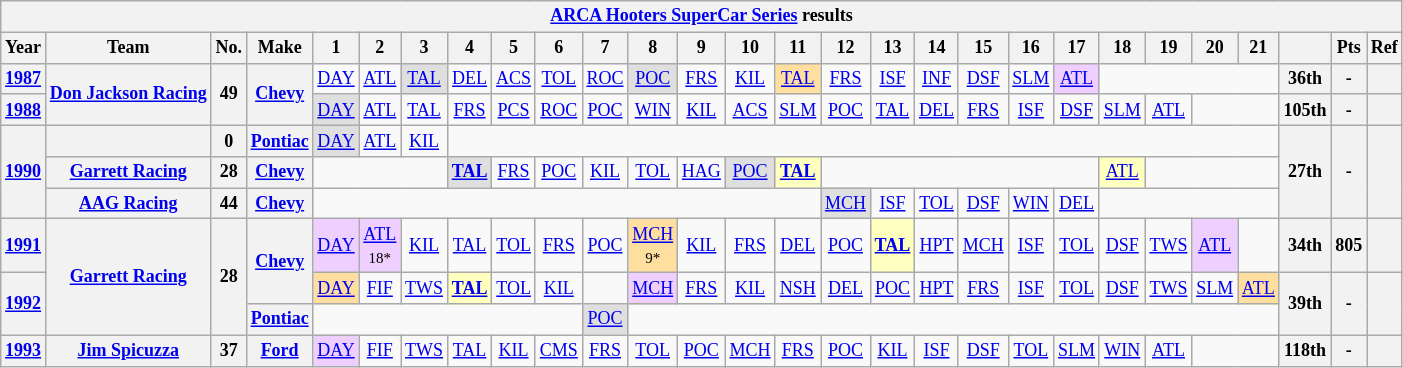<table class="wikitable" style="text-align:center; font-size:75%">
<tr>
<th colspan=45><a href='#'>ARCA Hooters SuperCar Series</a> results</th>
</tr>
<tr>
<th>Year</th>
<th>Team</th>
<th>No.</th>
<th>Make</th>
<th>1</th>
<th>2</th>
<th>3</th>
<th>4</th>
<th>5</th>
<th>6</th>
<th>7</th>
<th>8</th>
<th>9</th>
<th>10</th>
<th>11</th>
<th>12</th>
<th>13</th>
<th>14</th>
<th>15</th>
<th>16</th>
<th>17</th>
<th>18</th>
<th>19</th>
<th>20</th>
<th>21</th>
<th></th>
<th>Pts</th>
<th>Ref</th>
</tr>
<tr>
<th><a href='#'>1987</a></th>
<th rowspan=2><a href='#'>Don Jackson Racing</a></th>
<th rowspan=2>49</th>
<th rowspan=2><a href='#'>Chevy</a></th>
<td><a href='#'>DAY</a></td>
<td><a href='#'>ATL</a></td>
<td style="background:#DFDFDF;"><a href='#'>TAL</a><br></td>
<td><a href='#'>DEL</a></td>
<td><a href='#'>ACS</a></td>
<td><a href='#'>TOL</a></td>
<td><a href='#'>ROC</a></td>
<td style="background:#DFDFDF;"><a href='#'>POC</a><br></td>
<td><a href='#'>FRS</a></td>
<td><a href='#'>KIL</a></td>
<td style="background:#FFDF9F;"><a href='#'>TAL</a><br></td>
<td><a href='#'>FRS</a></td>
<td><a href='#'>ISF</a></td>
<td><a href='#'>INF</a></td>
<td><a href='#'>DSF</a></td>
<td><a href='#'>SLM</a></td>
<td style="background:#EFCFFF;"><a href='#'>ATL</a><br></td>
<td colspan=4></td>
<th>36th</th>
<th>-</th>
<th></th>
</tr>
<tr>
<th><a href='#'>1988</a></th>
<td style="background:#DFDFDF;"><a href='#'>DAY</a><br></td>
<td><a href='#'>ATL</a></td>
<td><a href='#'>TAL</a></td>
<td><a href='#'>FRS</a></td>
<td><a href='#'>PCS</a></td>
<td><a href='#'>ROC</a></td>
<td><a href='#'>POC</a></td>
<td><a href='#'>WIN</a></td>
<td><a href='#'>KIL</a></td>
<td><a href='#'>ACS</a></td>
<td><a href='#'>SLM</a></td>
<td><a href='#'>POC</a></td>
<td><a href='#'>TAL</a></td>
<td><a href='#'>DEL</a></td>
<td><a href='#'>FRS</a></td>
<td><a href='#'>ISF</a></td>
<td><a href='#'>DSF</a></td>
<td><a href='#'>SLM</a></td>
<td><a href='#'>ATL</a></td>
<td colspan=2></td>
<th>105th</th>
<th>-</th>
<th></th>
</tr>
<tr>
<th rowspan=3><a href='#'>1990</a></th>
<th></th>
<th>0</th>
<th><a href='#'>Pontiac</a></th>
<td style="background:#DFDFDF;"><a href='#'>DAY</a><br></td>
<td><a href='#'>ATL</a></td>
<td><a href='#'>KIL</a></td>
<td colspan=18></td>
<th rowspan=3>27th</th>
<th rowspan=3>-</th>
<th rowspan=3></th>
</tr>
<tr>
<th><a href='#'>Garrett Racing</a></th>
<th>28</th>
<th><a href='#'>Chevy</a></th>
<td colspan=3></td>
<td style="background:#DFDFDF;"><strong><a href='#'>TAL</a></strong><br></td>
<td><a href='#'>FRS</a></td>
<td><a href='#'>POC</a></td>
<td><a href='#'>KIL</a></td>
<td><a href='#'>TOL</a></td>
<td><a href='#'>HAG</a></td>
<td style="background:#DFDFDF;"><a href='#'>POC</a><br></td>
<td style="background:#FFFFBF;"><strong><a href='#'>TAL</a></strong><br></td>
<td colspan=6></td>
<td style="background:#FFFFBF;"><a href='#'>ATL</a><br></td>
<td colspan=3></td>
</tr>
<tr>
<th><a href='#'>AAG Racing</a></th>
<th>44</th>
<th><a href='#'>Chevy</a></th>
<td colspan=11></td>
<td style="background:#DFDFDF;"><a href='#'>MCH</a><br></td>
<td><a href='#'>ISF</a></td>
<td><a href='#'>TOL</a></td>
<td><a href='#'>DSF</a></td>
<td><a href='#'>WIN</a></td>
<td><a href='#'>DEL</a></td>
<td colspan=4></td>
</tr>
<tr>
<th><a href='#'>1991</a></th>
<th rowspan=3><a href='#'>Garrett Racing</a></th>
<th rowspan=3>28</th>
<th rowspan=2><a href='#'>Chevy</a></th>
<td style="background:#EFCFFF;"><a href='#'>DAY</a><br></td>
<td style="background:#EFCFFF;"><a href='#'>ATL</a><br><small>18*</small></td>
<td><a href='#'>KIL</a></td>
<td><a href='#'>TAL</a></td>
<td><a href='#'>TOL</a></td>
<td><a href='#'>FRS</a></td>
<td><a href='#'>POC</a></td>
<td style="background:#FFDF9F;"><a href='#'>MCH</a><br><small>9*</small></td>
<td><a href='#'>KIL</a></td>
<td><a href='#'>FRS</a></td>
<td><a href='#'>DEL</a></td>
<td><a href='#'>POC</a></td>
<td style="background:#FFFFBF;"><strong><a href='#'>TAL</a></strong><br></td>
<td><a href='#'>HPT</a></td>
<td><a href='#'>MCH</a></td>
<td><a href='#'>ISF</a></td>
<td><a href='#'>TOL</a></td>
<td><a href='#'>DSF</a></td>
<td><a href='#'>TWS</a></td>
<td style="background:#EFCFFF;"><a href='#'>ATL</a><br></td>
<td></td>
<th>34th</th>
<th>805</th>
<th></th>
</tr>
<tr>
<th rowspan=2><a href='#'>1992</a></th>
<td style="background:#FFDF9F;"><a href='#'>DAY</a><br></td>
<td><a href='#'>FIF</a></td>
<td><a href='#'>TWS</a></td>
<td style="background:#FFFFBF;"><strong><a href='#'>TAL</a></strong><br></td>
<td><a href='#'>TOL</a></td>
<td><a href='#'>KIL</a></td>
<td></td>
<td style="background:#EFCFFF;"><a href='#'>MCH</a><br></td>
<td><a href='#'>FRS</a></td>
<td><a href='#'>KIL</a></td>
<td><a href='#'>NSH</a></td>
<td><a href='#'>DEL</a></td>
<td><a href='#'>POC</a></td>
<td><a href='#'>HPT</a></td>
<td><a href='#'>FRS</a></td>
<td><a href='#'>ISF</a></td>
<td><a href='#'>TOL</a></td>
<td><a href='#'>DSF</a></td>
<td><a href='#'>TWS</a></td>
<td><a href='#'>SLM</a></td>
<td style="background:#FFDF9F;"><a href='#'>ATL</a><br></td>
<th rowspan=2>39th</th>
<th rowspan=2>-</th>
<th rowspan=2></th>
</tr>
<tr>
<th><a href='#'>Pontiac</a></th>
<td colspan=6></td>
<td style="background:#DFDFDF;"><a href='#'>POC</a><br></td>
<td colspan=14></td>
</tr>
<tr>
<th><a href='#'>1993</a></th>
<th><a href='#'>Jim Spicuzza</a></th>
<th>37</th>
<th><a href='#'>Ford</a></th>
<td style="background:#EFCFFF;"><a href='#'>DAY</a><br></td>
<td><a href='#'>FIF</a></td>
<td><a href='#'>TWS</a></td>
<td><a href='#'>TAL</a></td>
<td><a href='#'>KIL</a></td>
<td><a href='#'>CMS</a></td>
<td><a href='#'>FRS</a></td>
<td><a href='#'>TOL</a></td>
<td><a href='#'>POC</a></td>
<td><a href='#'>MCH</a></td>
<td><a href='#'>FRS</a></td>
<td><a href='#'>POC</a></td>
<td><a href='#'>KIL</a></td>
<td><a href='#'>ISF</a></td>
<td><a href='#'>DSF</a></td>
<td><a href='#'>TOL</a></td>
<td><a href='#'>SLM</a></td>
<td><a href='#'>WIN</a></td>
<td><a href='#'>ATL</a></td>
<td colspan=2></td>
<th>118th</th>
<th>-</th>
<th></th>
</tr>
</table>
